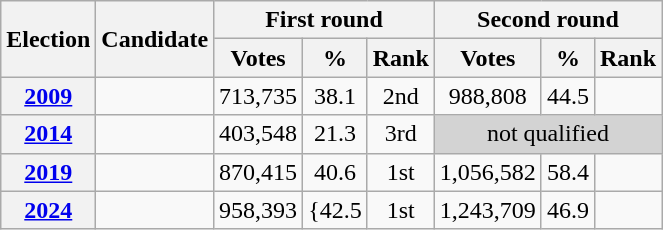<table class="wikitable" style="text-align:center">
<tr>
<th rowspan="2">Election</th>
<th rowspan="2">Candidate</th>
<th colspan="3">First round</th>
<th colspan="3">Second round</th>
</tr>
<tr>
<th>Votes</th>
<th>%</th>
<th>Rank</th>
<th>Votes</th>
<th>%</th>
<th>Rank</th>
</tr>
<tr>
<th><a href='#'>2009</a></th>
<td></td>
<td>713,735</td>
<td>38.1</td>
<td>2nd</td>
<td>988,808</td>
<td>44.5</td>
<td></td>
</tr>
<tr>
<th><a href='#'>2014</a></th>
<td></td>
<td>403,548</td>
<td>21.3</td>
<td>3rd</td>
<td colspan="3" bgcolor=lightgrey>not qualified</td>
</tr>
<tr>
<th><a href='#'>2019</a></th>
<td></td>
<td>870,415</td>
<td>40.6</td>
<td>1st</td>
<td>1,056,582</td>
<td>58.4</td>
<td></td>
</tr>
<tr>
<th><a href='#'>2024</a></th>
<td></td>
<td>958,393</td>
<td>{42.5</td>
<td>1st</td>
<td>1,243,709</td>
<td>46.9</td>
<td></td>
</tr>
</table>
